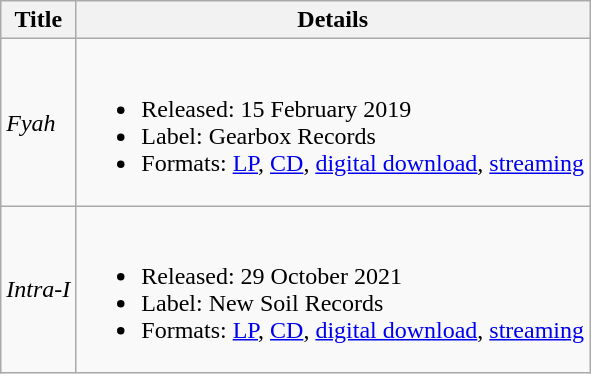<table class="wikitable">
<tr>
<th>Title</th>
<th>Details</th>
</tr>
<tr>
<td><em>Fyah</em></td>
<td><br><ul><li>Released: 15 February 2019</li><li>Label: Gearbox Records</li><li>Formats: <a href='#'>LP</a>, <a href='#'>CD</a>, <a href='#'>digital download</a>, <a href='#'>streaming</a></li></ul></td>
</tr>
<tr>
<td><em>Intra-I</em></td>
<td><br><ul><li>Released: 29 October 2021</li><li>Label: New Soil Records</li><li>Formats: <a href='#'>LP</a>, <a href='#'>CD</a>, <a href='#'>digital download</a>, <a href='#'>streaming</a></li></ul></td>
</tr>
</table>
